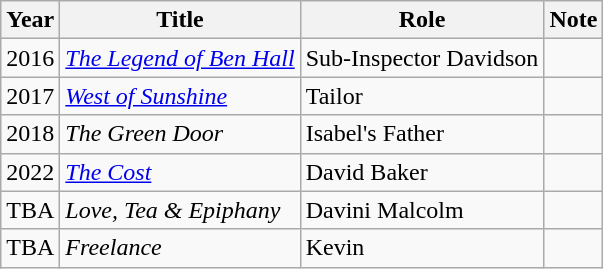<table class="wikitable">
<tr>
<th>Year</th>
<th>Title</th>
<th>Role</th>
<th>Note</th>
</tr>
<tr>
<td>2016</td>
<td><em><a href='#'>The Legend of Ben Hall</a></em></td>
<td>Sub-Inspector Davidson</td>
<td></td>
</tr>
<tr>
<td>2017</td>
<td><em><a href='#'>West of Sunshine</a></em></td>
<td>Tailor</td>
<td></td>
</tr>
<tr>
<td>2018</td>
<td><em>The Green Door</em></td>
<td>Isabel's Father</td>
<td></td>
</tr>
<tr>
<td>2022</td>
<td><em><a href='#'>The Cost</a></em></td>
<td>David Baker</td>
<td></td>
</tr>
<tr>
<td>TBA</td>
<td><em>Love, Tea & Epiphany</em></td>
<td>Davini Malcolm</td>
<td></td>
</tr>
<tr>
<td>TBA</td>
<td><em>Freelance</em></td>
<td>Kevin</td>
<td></td>
</tr>
</table>
